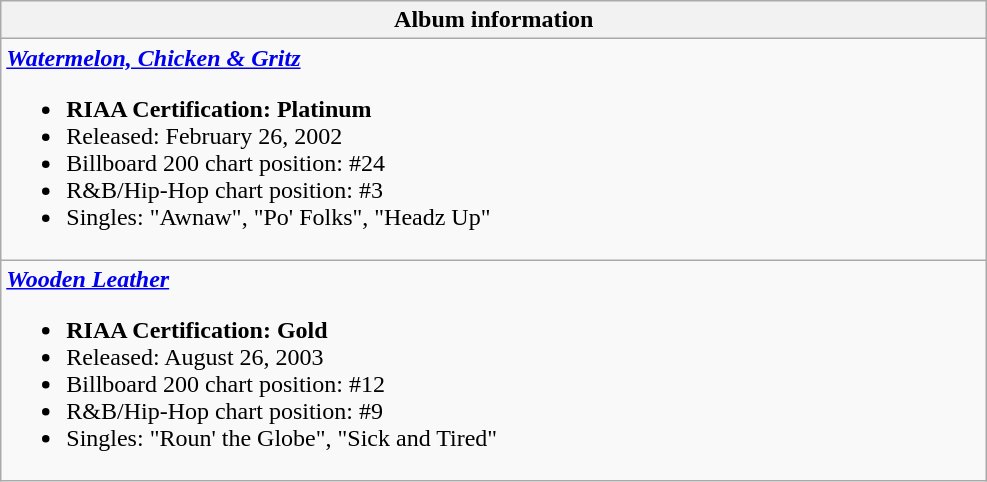<table class="wikitable">
<tr>
<th align="left" width="650">Album information</th>
</tr>
<tr>
<td align="left"><strong><em><a href='#'>Watermelon, Chicken & Gritz</a></em></strong><br><ul><li><strong>RIAA Certification: Platinum</strong></li><li>Released: February 26, 2002</li><li>Billboard 200 chart position: #24</li><li>R&B/Hip-Hop chart position: #3</li><li>Singles: "Awnaw", "Po' Folks", "Headz Up"</li></ul></td>
</tr>
<tr>
<td align="left"><strong><em><a href='#'>Wooden Leather</a></em></strong><br><ul><li><strong>RIAA Certification: Gold</strong></li><li>Released: August 26, 2003</li><li>Billboard 200 chart position: #12</li><li>R&B/Hip-Hop chart position: #9</li><li>Singles: "Roun' the Globe", "Sick and Tired"</li></ul></td>
</tr>
</table>
